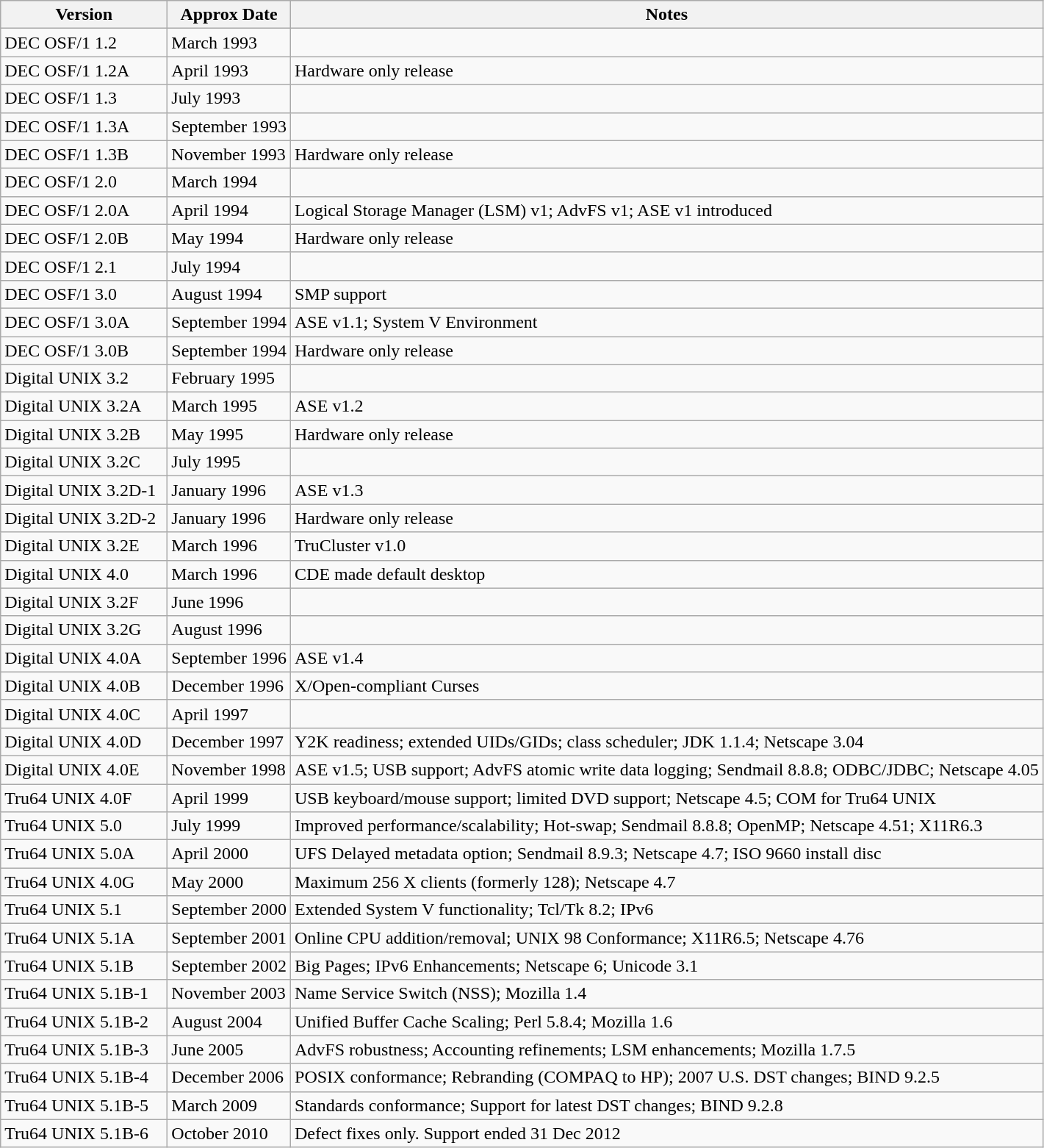<table class="wikitable" border="1">
<tr>
<th style=min-width:9em>Version</th>
<th>Approx Date</th>
<th>Notes</th>
</tr>
<tr>
<td>DEC OSF/1 1.2</td>
<td>March 1993</td>
<td></td>
</tr>
<tr>
<td>DEC OSF/1 1.2A</td>
<td>April 1993</td>
<td>Hardware only release</td>
</tr>
<tr>
<td>DEC OSF/1 1.3</td>
<td>July 1993</td>
<td></td>
</tr>
<tr>
<td>DEC OSF/1 1.3A</td>
<td>September 1993</td>
<td></td>
</tr>
<tr>
<td>DEC OSF/1 1.3B</td>
<td>November 1993</td>
<td>Hardware only release</td>
</tr>
<tr>
<td>DEC OSF/1 2.0</td>
<td>March 1994</td>
<td></td>
</tr>
<tr>
<td>DEC OSF/1 2.0A</td>
<td>April 1994</td>
<td>Logical Storage Manager (LSM) v1; AdvFS v1; ASE v1 introduced</td>
</tr>
<tr>
<td>DEC OSF/1 2.0B</td>
<td>May 1994</td>
<td>Hardware only release</td>
</tr>
<tr>
<td>DEC OSF/1 2.1</td>
<td>July 1994</td>
<td></td>
</tr>
<tr>
<td>DEC OSF/1 3.0</td>
<td>August 1994</td>
<td>SMP support</td>
</tr>
<tr>
<td>DEC OSF/1 3.0A</td>
<td>September 1994</td>
<td>ASE v1.1; System V Environment</td>
</tr>
<tr>
<td>DEC OSF/1 3.0B</td>
<td>September 1994</td>
<td>Hardware only release</td>
</tr>
<tr>
<td>Digital UNIX 3.2</td>
<td>February 1995</td>
<td></td>
</tr>
<tr>
<td>Digital UNIX 3.2A</td>
<td>March 1995</td>
<td>ASE v1.2</td>
</tr>
<tr>
<td>Digital UNIX 3.2B</td>
<td>May 1995</td>
<td>Hardware only release</td>
</tr>
<tr>
<td>Digital UNIX 3.2C</td>
<td>July 1995</td>
<td></td>
</tr>
<tr>
<td>Digital UNIX 3.2D-1</td>
<td>January 1996</td>
<td>ASE v1.3</td>
</tr>
<tr>
<td>Digital UNIX 3.2D-2</td>
<td>January 1996</td>
<td>Hardware only release</td>
</tr>
<tr>
<td>Digital UNIX 3.2E</td>
<td>March 1996</td>
<td>TruCluster v1.0</td>
</tr>
<tr>
<td>Digital UNIX 4.0</td>
<td>March 1996</td>
<td>CDE made default desktop</td>
</tr>
<tr>
<td>Digital UNIX 3.2F</td>
<td>June 1996</td>
</tr>
<tr>
<td>Digital UNIX 3.2G</td>
<td>August 1996</td>
<td></td>
</tr>
<tr>
<td>Digital UNIX 4.0A</td>
<td>September 1996</td>
<td>ASE v1.4</td>
</tr>
<tr>
<td>Digital UNIX 4.0B</td>
<td>December 1996</td>
<td>X/Open-compliant Curses</td>
</tr>
<tr>
<td>Digital UNIX 4.0C</td>
<td>April 1997</td>
<td></td>
</tr>
<tr>
<td>Digital UNIX 4.0D</td>
<td>December 1997</td>
<td>Y2K readiness; extended UIDs/GIDs; class scheduler; JDK 1.1.4; Netscape 3.04</td>
</tr>
<tr>
<td>Digital UNIX 4.0E</td>
<td>November 1998</td>
<td>ASE v1.5; USB support; AdvFS atomic write data logging; Sendmail 8.8.8; ODBC/JDBC; Netscape 4.05</td>
</tr>
<tr>
<td>Tru64 UNIX 4.0F</td>
<td>April 1999</td>
<td>USB keyboard/mouse support; limited DVD support; Netscape 4.5; COM for Tru64 UNIX</td>
</tr>
<tr>
<td>Tru64 UNIX 5.0</td>
<td>July 1999</td>
<td>Improved performance/scalability; Hot-swap; Sendmail 8.8.8; OpenMP; Netscape 4.51; X11R6.3</td>
</tr>
<tr>
<td>Tru64 UNIX 5.0A</td>
<td>April 2000</td>
<td>UFS Delayed metadata option; Sendmail 8.9.3; Netscape 4.7; ISO 9660 install disc</td>
</tr>
<tr>
<td>Tru64 UNIX 4.0G</td>
<td>May 2000</td>
<td>Maximum 256 X clients (formerly 128); Netscape 4.7</td>
</tr>
<tr>
<td>Tru64 UNIX 5.1</td>
<td>September 2000</td>
<td>Extended System V functionality; Tcl/Tk 8.2; IPv6</td>
</tr>
<tr>
<td>Tru64 UNIX 5.1A</td>
<td>September 2001</td>
<td>Online CPU addition/removal; UNIX 98 Conformance; X11R6.5; Netscape 4.76</td>
</tr>
<tr>
<td>Tru64 UNIX 5.1B</td>
<td>September 2002</td>
<td>Big Pages; IPv6 Enhancements; Netscape 6; Unicode 3.1</td>
</tr>
<tr>
<td>Tru64 UNIX 5.1B-1</td>
<td>November 2003</td>
<td>Name Service Switch (NSS); Mozilla 1.4</td>
</tr>
<tr>
<td>Tru64 UNIX 5.1B-2</td>
<td>August 2004</td>
<td>Unified Buffer Cache Scaling; Perl 5.8.4; Mozilla 1.6</td>
</tr>
<tr>
<td>Tru64 UNIX 5.1B-3</td>
<td>June 2005</td>
<td>AdvFS robustness; Accounting refinements; LSM enhancements; Mozilla 1.7.5</td>
</tr>
<tr>
<td>Tru64 UNIX 5.1B-4</td>
<td>December 2006</td>
<td>POSIX conformance; Rebranding (COMPAQ to HP); 2007 U.S. DST changes; BIND 9.2.5</td>
</tr>
<tr>
<td>Tru64 UNIX 5.1B-5</td>
<td>March 2009</td>
<td>Standards conformance; Support for latest DST changes; BIND 9.2.8</td>
</tr>
<tr>
<td>Tru64 UNIX 5.1B-6</td>
<td>October 2010</td>
<td>Defect fixes only. Support ended 31 Dec 2012</td>
</tr>
</table>
